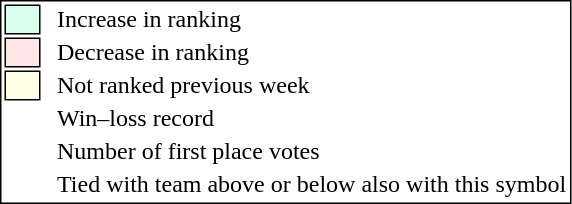<table style="border:1px solid black;">
<tr>
<td style="background:#D8FFEB; width:20px; border:1px solid black;"></td>
<td> </td>
<td>Increase in ranking</td>
</tr>
<tr>
<td style="background:#FFE6E6; width:20px; border:1px solid black;"></td>
<td> </td>
<td>Decrease in ranking</td>
</tr>
<tr>
<td style="background:#FFFFE6; width:20px; border:1px solid black;"></td>
<td> </td>
<td>Not ranked previous week</td>
</tr>
<tr>
<td></td>
<td> </td>
<td>Win–loss record</td>
</tr>
<tr>
<td></td>
<td> </td>
<td>Number of first place votes</td>
</tr>
<tr>
<td></td>
<td></td>
<td>Tied with team above or below also with this symbol</td>
</tr>
</table>
